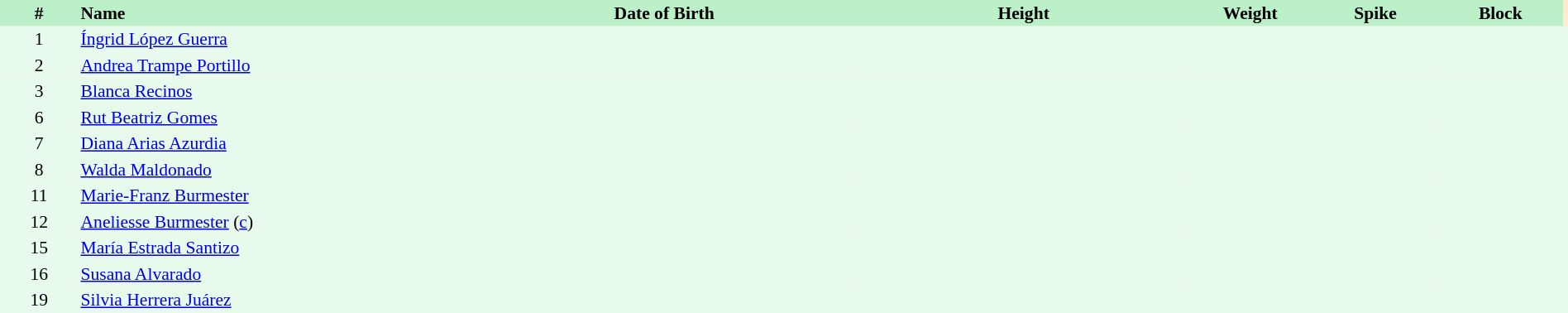<table border=0 cellpadding=2 cellspacing=0  |- bgcolor=#FFECCE style="text-align:center; font-size:90%;" width=100%>
<tr bgcolor=#BBF0C9>
<th width=5%>#</th>
<th width=25% align=left>Name</th>
<th width=25%>Date of Birth</th>
<th width=21%>Height</th>
<th width=8%>Weight</th>
<th width=8%>Spike</th>
<th width=8%>Block</th>
</tr>
<tr bgcolor=#E7FAEC>
<td>1</td>
<td align=left><a href='#'>Íngrid López Guerra</a></td>
<td></td>
<td></td>
<td></td>
<td></td>
<td></td>
<td></td>
</tr>
<tr bgcolor=#E7FAEC>
<td>2</td>
<td align=left><a href='#'>Andrea Trampe Portillo</a></td>
<td></td>
<td></td>
<td></td>
<td></td>
<td></td>
<td></td>
</tr>
<tr bgcolor=#E7FAEC>
<td>3</td>
<td align=left><a href='#'>Blanca Recinos</a></td>
<td></td>
<td></td>
<td></td>
<td></td>
<td></td>
<td></td>
</tr>
<tr bgcolor=#E7FAEC>
<td>6</td>
<td align=left><a href='#'>Rut Beatriz Gomes</a></td>
<td></td>
<td></td>
<td></td>
<td></td>
<td></td>
<td></td>
</tr>
<tr bgcolor=#E7FAEC>
<td>7</td>
<td align=left><a href='#'>Diana Arias Azurdia</a></td>
<td></td>
<td></td>
<td></td>
<td></td>
<td></td>
<td></td>
</tr>
<tr bgcolor=#E7FAEC>
<td>8</td>
<td align=left><a href='#'>Walda Maldonado</a></td>
<td></td>
<td></td>
<td></td>
<td></td>
<td></td>
<td></td>
</tr>
<tr bgcolor=#E7FAEC>
<td>11</td>
<td align=left><a href='#'>Marie-Franz Burmester</a></td>
<td></td>
<td></td>
<td></td>
<td></td>
<td></td>
<td></td>
</tr>
<tr bgcolor=#E7FAEC>
<td>12</td>
<td align=left><a href='#'>Aneliesse Burmester</a> (<a href='#'>c</a>)</td>
<td></td>
<td></td>
<td></td>
<td></td>
<td></td>
<td></td>
</tr>
<tr bgcolor=#E7FAEC>
<td>15</td>
<td align=left><a href='#'>María Estrada Santizo</a></td>
<td></td>
<td></td>
<td></td>
<td></td>
<td></td>
<td></td>
</tr>
<tr bgcolor=#E7FAEC>
<td>16</td>
<td align=left><a href='#'>Susana Alvarado</a></td>
<td></td>
<td></td>
<td></td>
<td></td>
<td></td>
<td></td>
</tr>
<tr bgcolor=#E7FAEC>
<td>19</td>
<td align=left><a href='#'>Silvia Herrera Juárez</a></td>
<td></td>
<td></td>
<td></td>
<td></td>
<td></td>
<td></td>
</tr>
</table>
